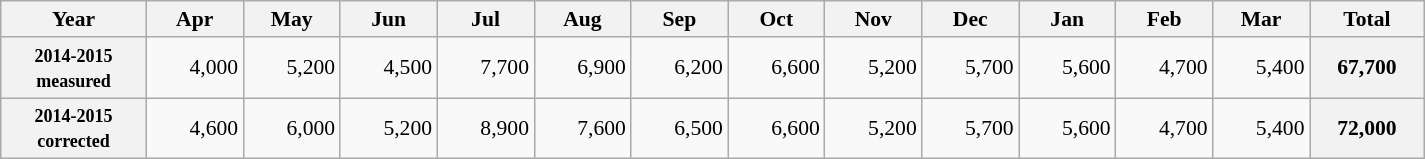<table class=wikitable style="text-align:right; font-size:0.9em; width:950px;">
<tr>
<th>Year</th>
<th>Apr</th>
<th>May</th>
<th>Jun</th>
<th>Jul</th>
<th>Aug</th>
<th>Sep</th>
<th>Oct</th>
<th>Nov</th>
<th>Dec</th>
<th>Jan</th>
<th>Feb</th>
<th>Mar</th>
<th>Total</th>
</tr>
<tr>
<th><small>2014-2015<br>measured</small></th>
<td>4,000</td>
<td>5,200</td>
<td>4,500</td>
<td>7,700</td>
<td>6,900</td>
<td>6,200</td>
<td>6,600</td>
<td>5,200</td>
<td>5,700</td>
<td>5,600</td>
<td>4,700</td>
<td>5,400</td>
<th>67,700</th>
</tr>
<tr>
<th><small>2014-2015<br>corrected</small></th>
<td>4,600</td>
<td>6,000</td>
<td>5,200</td>
<td>8,900</td>
<td>7,600</td>
<td>6,500</td>
<td>6,600</td>
<td>5,200</td>
<td>5,700</td>
<td>5,600</td>
<td>4,700</td>
<td>5,400</td>
<th>72,000</th>
</tr>
</table>
